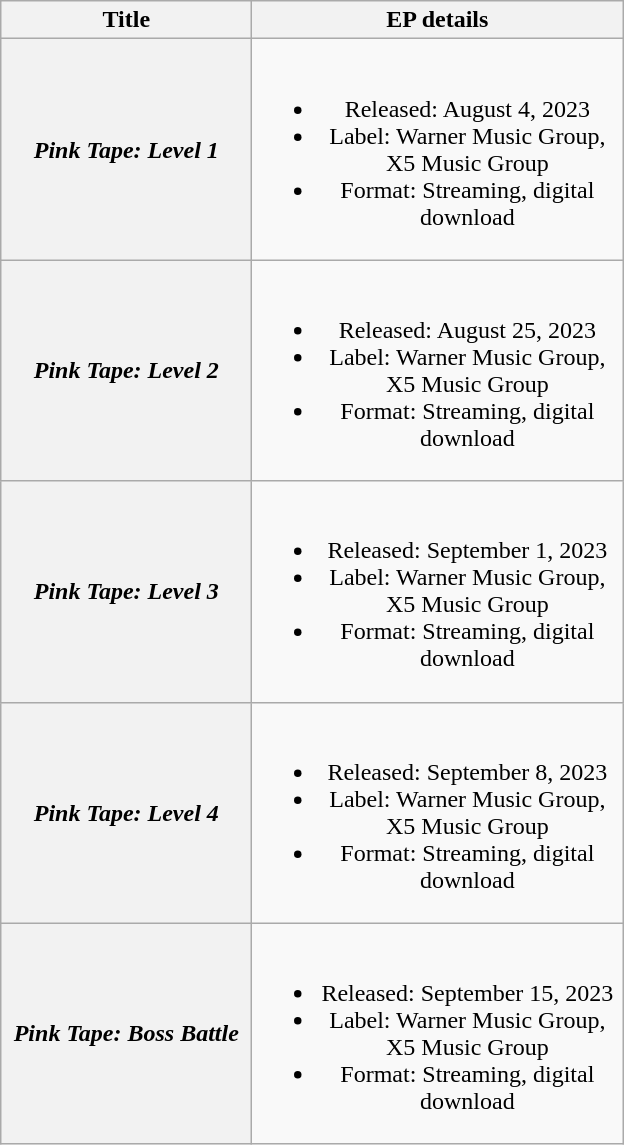<table class="wikitable plainrowheaders" style="text-align:center;">
<tr>
<th scope="col" style="width:10em;">Title</th>
<th scope="col" style="width:15em;">EP details</th>
</tr>
<tr>
<th scope="row"><em>Pink Tape: Level 1</em></th>
<td><br><ul><li>Released: August 4, 2023</li><li>Label: Warner Music Group, X5 Music Group</li><li>Format: Streaming, digital download</li></ul></td>
</tr>
<tr>
<th scope="row"><em>Pink Tape: Level 2</em></th>
<td><br><ul><li>Released: August 25, 2023</li><li>Label: Warner Music Group, X5 Music Group</li><li>Format: Streaming, digital download</li></ul></td>
</tr>
<tr>
<th scope="row"><em>Pink Tape: Level 3</em></th>
<td><br><ul><li>Released: September 1, 2023</li><li>Label: Warner Music Group, X5 Music Group</li><li>Format: Streaming, digital download</li></ul></td>
</tr>
<tr>
<th scope="row"><em>Pink Tape: Level 4</em></th>
<td><br><ul><li>Released: September 8, 2023</li><li>Label: Warner Music Group, X5 Music Group</li><li>Format: Streaming, digital download</li></ul></td>
</tr>
<tr>
<th scope="row"><em>Pink Tape: Boss Battle</em></th>
<td><br><ul><li>Released: September 15, 2023</li><li>Label: Warner Music Group, X5 Music Group</li><li>Format: Streaming, digital download</li></ul></td>
</tr>
</table>
